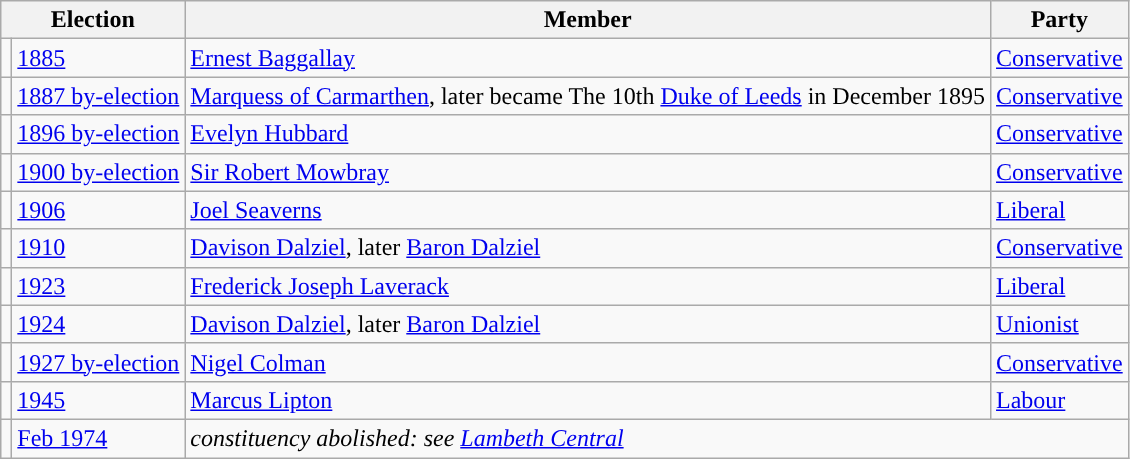<table class="wikitable">
<tr>
<th colspan="2">Election</th>
<th>Member</th>
<th>Party</th>
</tr>
<tr>
<td style="color:inherit;background-color: "></td>
<td><a href='#'>1885</a></td>
<td><a href='#'>Ernest Baggallay</a></td>
<td><a href='#'>Conservative</a></td>
</tr>
<tr>
<td style="color:inherit;background-color: "></td>
<td><a href='#'>1887 by-election</a></td>
<td><a href='#'>Marquess of Carmarthen</a>, later became The 10th <a href='#'>Duke of Leeds</a> in December 1895</td>
<td><a href='#'>Conservative</a></td>
</tr>
<tr>
<td style="color:inherit;background-color: "></td>
<td><a href='#'>1896 by-election</a></td>
<td><a href='#'>Evelyn Hubbard</a></td>
<td><a href='#'>Conservative</a></td>
</tr>
<tr>
<td style="color:inherit;background-color: "></td>
<td><a href='#'>1900 by-election</a></td>
<td><a href='#'>Sir Robert Mowbray</a></td>
<td><a href='#'>Conservative</a></td>
</tr>
<tr>
<td style="color:inherit;background-color: "></td>
<td><a href='#'>1906</a></td>
<td><a href='#'>Joel Seaverns</a></td>
<td><a href='#'>Liberal</a></td>
</tr>
<tr>
<td style="color:inherit;background-color: "></td>
<td><a href='#'>1910</a></td>
<td><a href='#'>Davison Dalziel</a>, later <a href='#'>Baron Dalziel</a></td>
<td><a href='#'>Conservative</a></td>
</tr>
<tr>
<td style="color:inherit;background-color: "></td>
<td><a href='#'>1923</a></td>
<td><a href='#'>Frederick Joseph Laverack</a></td>
<td><a href='#'>Liberal</a></td>
</tr>
<tr>
<td style="color:inherit;background-color: "></td>
<td><a href='#'>1924</a></td>
<td><a href='#'>Davison Dalziel</a>, later <a href='#'>Baron Dalziel</a></td>
<td><a href='#'>Unionist</a></td>
</tr>
<tr>
<td style="color:inherit;background-color: "></td>
<td><a href='#'>1927 by-election</a></td>
<td><a href='#'>Nigel Colman</a></td>
<td><a href='#'>Conservative</a></td>
</tr>
<tr>
<td style="color:inherit;background-color: "></td>
<td><a href='#'>1945</a></td>
<td><a href='#'>Marcus Lipton</a></td>
<td><a href='#'>Labour</a></td>
</tr>
<tr>
<td></td>
<td><a href='#'>Feb 1974</a></td>
<td colspan="2"><em>constituency abolished: see <a href='#'>Lambeth Central</a></em></td>
</tr>
</table>
